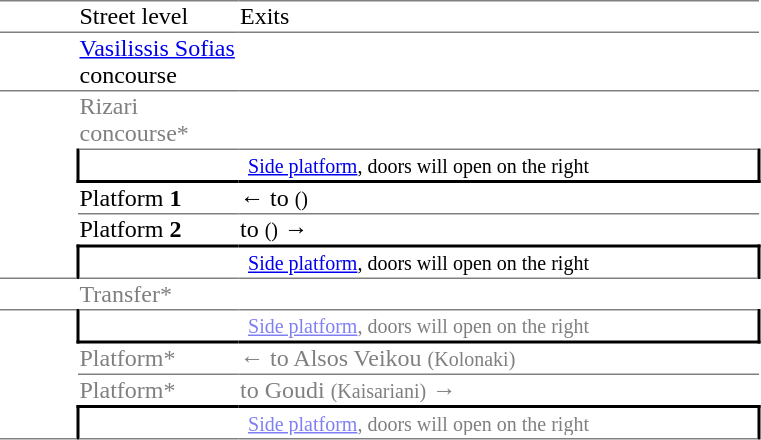<table style="border-collapse:collapse">
<tr style="border-top:1px solid gray">
<td style="width:50px"><strong></strong></td>
<td style="width:105px">Street level</td>
<td style="width:345px">Exits</td>
</tr>
<tr style="border-top:1px solid gray">
<td><strong></strong></td>
<td><a href='#'>Vasilissis Sofias</a> concourse</td>
<td></td>
</tr>
<tr style="border-top:1px solid gray">
<td rowspan=5><strong></strong></td>
<td style="opacity:0.5">Rizari concourse*</td>
<td style="opacity:0.5"></td>
</tr>
<tr style="border-top:1px solid gray">
<td colspan=2 style="border-right:solid 2px black;border-left:solid 2px black;border-bottom:solid 2px black;text-align:center"><small><a href='#'>Side platform</a>, doors will open on the right</small></td>
</tr>
<tr>
<td>Platform <strong>1</strong></td>
<td>←  to  <small>()</small></td>
</tr>
<tr style="border-top:1px solid gray">
<td>Platform <strong>2</strong></td>
<td>  to  <small>()</small> →</td>
</tr>
<tr>
<td colspan=2 style="border-right:solid 2px black;border-left:solid 2px black;border-top:solid 2px black;text-align:center"><small><a href='#'>Side platform</a>, doors will open on the right</small></td>
</tr>
<tr style="opacity:0.5;border-top:1px solid gray">
<td><strong></strong></td>
<td>Transfer*</td>
</tr>
<tr style="opacity:0.5;border-top:1px solid gray">
<td rowspan=4 style="border-bottom:1px solid gray"><strong></strong></td>
<td colspan=2 style="border-right:solid 2px black;border-left:solid 2px black;border-bottom:solid 2px black;text-align:center"><small><a href='#'>Side platform</a>, doors will open on the right</small></td>
</tr>
<tr style="opacity:0.5">
<td>Platform*</td>
<td>←  to Alsos Veikou <small>(Kolonaki)</small></td>
</tr>
<tr style="opacity:0.5;border-top:1px solid gray">
<td>Platform*</td>
<td>  to Goudi <small>(Kaisariani)</small> →</td>
</tr>
<tr style="opacity:0.5">
<td colspan=2 style="border-right:solid 2px black;border-left:solid 2px black;border-top:solid 2px black;text-align:center;border-bottom:1px solid gray"><small><a href='#'>Side platform</a>, doors will open on the right</small></td>
</tr>
</table>
